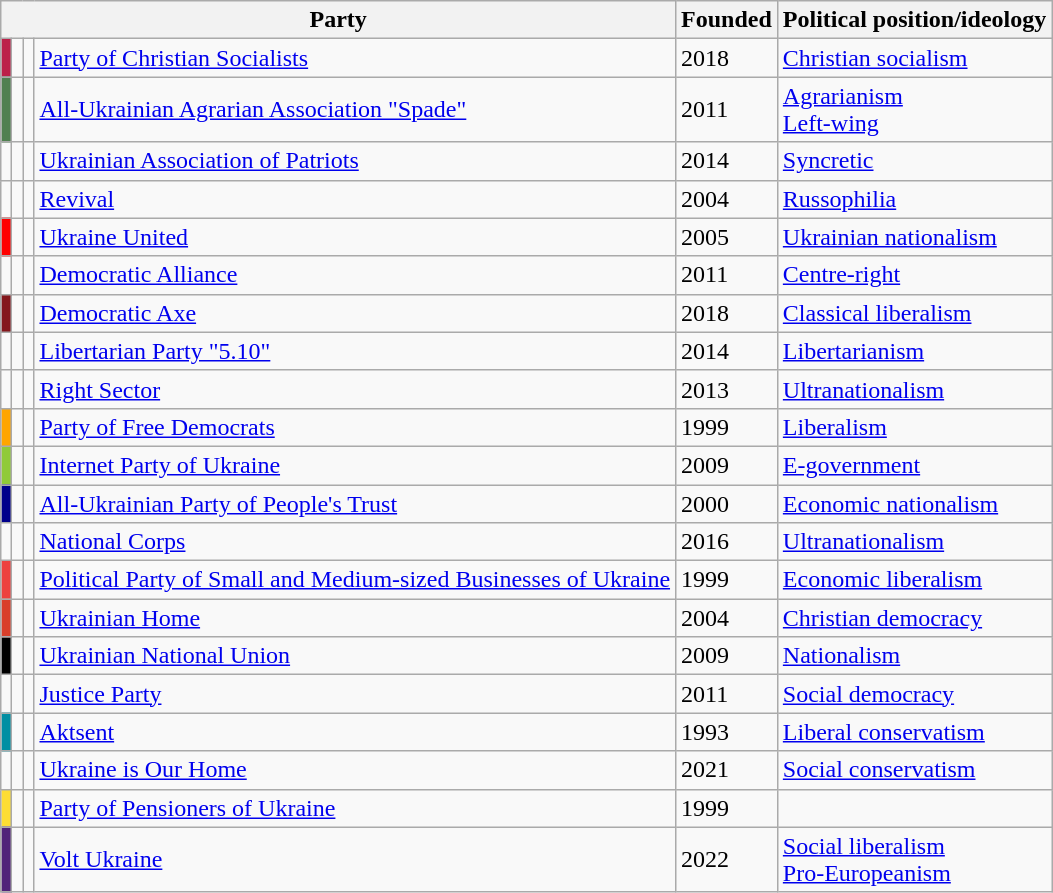<table class=wikitable>
<tr>
<th colspan=4>Party</th>
<th>Founded</th>
<th>Political position/ideology</th>
</tr>
<tr>
<td style="background-color: #bc2149"></td>
<td></td>
<td></td>
<td><a href='#'>Party of Christian Socialists</a><br></td>
<td>2018</td>
<td><a href='#'>Christian socialism</a></td>
</tr>
<tr>
<td style="background-color: #508050"></td>
<td></td>
<td></td>
<td><a href='#'>All-Ukrainian Agrarian Association "Spade"</a><br></td>
<td>2011</td>
<td><a href='#'>Agrarianism</a><br><a href='#'>Left-wing</a></td>
</tr>
<tr>
<td></td>
<td></td>
<td></td>
<td><a href='#'>Ukrainian Association of Patriots</a><br></td>
<td>2014</td>
<td><a href='#'>Syncretic</a></td>
</tr>
<tr>
<td></td>
<td></td>
<td></td>
<td><a href='#'>Revival</a><br></td>
<td>2004</td>
<td><a href='#'>Russophilia</a></td>
</tr>
<tr>
<td style="background-color: red"></td>
<td></td>
<td></td>
<td><a href='#'>Ukraine United</a><br></td>
<td>2005</td>
<td><a href='#'>Ukrainian nationalism</a></td>
</tr>
<tr>
<td></td>
<td></td>
<td></td>
<td><a href='#'>Democratic Alliance</a><br></td>
<td>2011</td>
<td><a href='#'>Centre-right</a></td>
</tr>
<tr>
<td style="background-color: #84171C"></td>
<td></td>
<td></td>
<td><a href='#'>Democratic Axe</a><br></td>
<td>2018</td>
<td><a href='#'>Classical liberalism</a></td>
</tr>
<tr>
<td></td>
<td></td>
<td></td>
<td><a href='#'>Libertarian Party "5.10"</a><br></td>
<td>2014</td>
<td><a href='#'>Libertarianism</a></td>
</tr>
<tr>
<td></td>
<td></td>
<td></td>
<td><a href='#'>Right Sector</a><br></td>
<td>2013</td>
<td><a href='#'>Ultranationalism</a></td>
</tr>
<tr>
<td style="background-color: orange"></td>
<td></td>
<td></td>
<td><a href='#'>Party of Free Democrats</a><br></td>
<td>1999</td>
<td><a href='#'>Liberalism</a></td>
</tr>
<tr>
<td style="background-color: #90CA38"></td>
<td></td>
<td></td>
<td><a href='#'>Internet Party of Ukraine</a><br></td>
<td>2009</td>
<td><a href='#'>E-government</a></td>
</tr>
<tr>
<td style="background-color: darkblue"></td>
<td></td>
<td></td>
<td><a href='#'>All-Ukrainian Party of People's Trust</a><br></td>
<td>2000</td>
<td><a href='#'>Economic nationalism</a></td>
</tr>
<tr>
<td></td>
<td></td>
<td></td>
<td><a href='#'>National Corps</a><br></td>
<td>2016</td>
<td><a href='#'>Ultranationalism</a></td>
</tr>
<tr>
<td style="background-color: #ed413f"></td>
<td></td>
<td></td>
<td><a href='#'>Political Party of Small and Medium-sized Businesses of Ukraine</a><br></td>
<td>1999</td>
<td><a href='#'>Economic liberalism</a></td>
</tr>
<tr>
<td style="background-color: #D93F2A"></td>
<td></td>
<td></td>
<td><a href='#'>Ukrainian Home</a><br></td>
<td>2004</td>
<td><a href='#'>Christian democracy</a></td>
</tr>
<tr>
<td style="background-color: black"></td>
<td></td>
<td></td>
<td><a href='#'>Ukrainian National Union</a><br></td>
<td>2009</td>
<td><a href='#'>Nationalism</a></td>
</tr>
<tr>
<td></td>
<td></td>
<td></td>
<td><a href='#'>Justice Party</a><br></td>
<td>2011</td>
<td><a href='#'>Social democracy</a></td>
</tr>
<tr>
<td style="background-color: #018FA3"></td>
<td></td>
<td></td>
<td><a href='#'>Aktsent</a><br></td>
<td>1993</td>
<td><a href='#'>Liberal conservatism</a></td>
</tr>
<tr>
<td></td>
<td></td>
<td></td>
<td><a href='#'>Ukraine is Our Home</a><br></td>
<td>2021</td>
<td><a href='#'>Social conservatism</a></td>
</tr>
<tr>
<td style="background-color: #FDDD33"></td>
<td></td>
<td></td>
<td><a href='#'>Party of Pensioners of Ukraine</a><br></td>
<td>1999</td>
<td></td>
</tr>
<tr>
<td style="background-color: #502379"></td>
<td></td>
<td></td>
<td><a href='#'>Volt Ukraine</a><br></td>
<td>2022</td>
<td><a href='#'>Social liberalism</a><br><a href='#'>Pro-Europeanism</a></td>
</tr>
</table>
